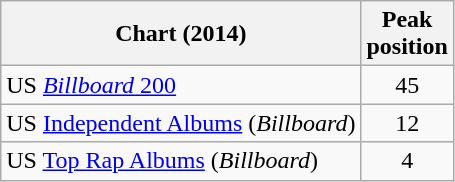<table class="wikitable sortable">
<tr>
<th>Chart (2014)</th>
<th>Peak<br>position</th>
</tr>
<tr>
<td>US <a href='#'><em>Billboard</em> 200</a></td>
<td style="text-align:center;">45</td>
</tr>
<tr>
<td>US <a href='#'>Independent Albums</a> (<em>Billboard</em>)</td>
<td style="text-align:center;">12</td>
</tr>
<tr>
<td>US <a href='#'>Top Rap Albums</a> (<em>Billboard</em>)</td>
<td style="text-align:center;">4</td>
</tr>
</table>
